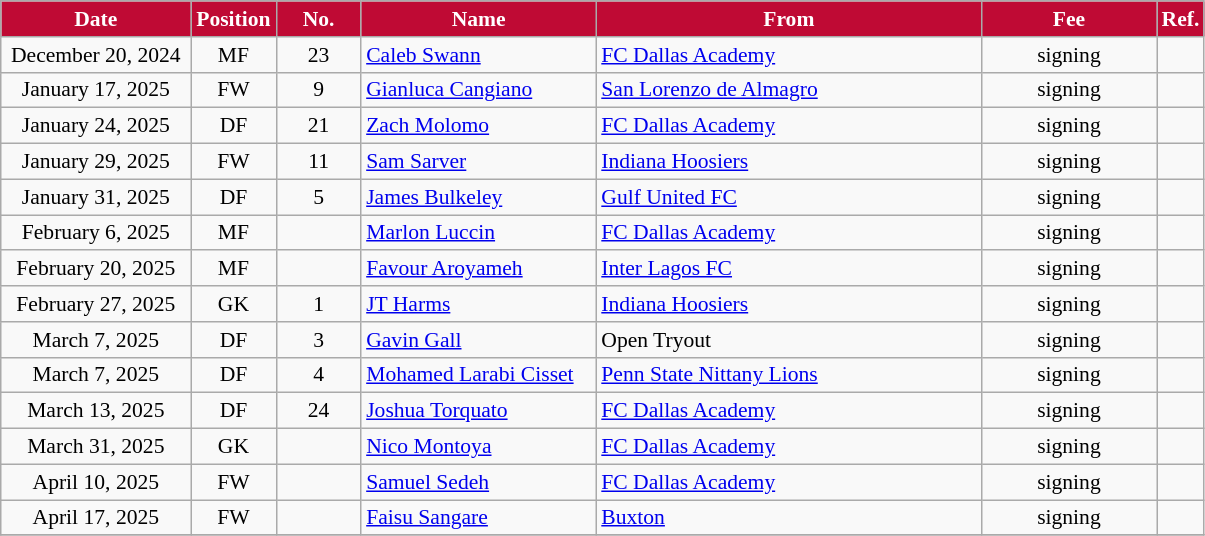<table class="wikitable" style="text-align:center; font-size:90%; ">
<tr>
<th style="background:#BF0A34; color:#FFFFFF; width:120px;">Date</th>
<th style="background:#BF0A34; color:#FFFFFF; width:50px;">Position</th>
<th style="background:#BF0A34; color:#FFFFFF; width:50px;">No.</th>
<th style="background:#BF0A34; color:#FFFFFF; width:150px;">Name</th>
<th style="background:#BF0A34; color:#FFFFFF; width:250px;">From</th>
<th style="background:#BF0A34; color:#FFFFFF; width:110px;">Fee</th>
<th style="background:#BF0A34; color:#FFFFFF; width:25px;">Ref.</th>
</tr>
<tr>
<td>December 20, 2024</td>
<td>MF</td>
<td>23</td>
<td align="left"> <a href='#'>Caleb Swann</a></td>
<td align="left"> <a href='#'> FC Dallas Academy</a></td>
<td>signing</td>
<td></td>
</tr>
<tr>
<td>January 17, 2025</td>
<td>FW</td>
<td>9</td>
<td align="left"> <a href='#'>Gianluca Cangiano</a></td>
<td align="left"> <a href='#'>San Lorenzo de Almagro</a></td>
<td>signing</td>
<td></td>
</tr>
<tr>
<td>January 24, 2025</td>
<td>DF</td>
<td>21</td>
<td align="left"> <a href='#'>Zach Molomo</a></td>
<td align="left"> <a href='#'> FC Dallas Academy</a></td>
<td>signing</td>
<td></td>
</tr>
<tr>
<td>January 29, 2025</td>
<td>FW</td>
<td>11</td>
<td align="left"> <a href='#'>Sam Sarver</a></td>
<td align="left"> <a href='#'> Indiana Hoosiers</a></td>
<td>signing</td>
<td></td>
</tr>
<tr>
<td>January 31, 2025</td>
<td>DF</td>
<td>5</td>
<td align="left"> <a href='#'> James Bulkeley</a></td>
<td align="left"> <a href='#'>Gulf United FC</a></td>
<td>signing</td>
<td></td>
</tr>
<tr>
<td>February 6, 2025</td>
<td>MF</td>
<td></td>
<td align="left"> <a href='#'>Marlon Luccin</a></td>
<td align="left"> <a href='#'> FC Dallas Academy</a></td>
<td>signing</td>
<td></td>
</tr>
<tr>
<td>February 20, 2025</td>
<td>MF</td>
<td></td>
<td align="left"> <a href='#'>Favour Aroyameh</a></td>
<td align="left"> <a href='#'>Inter Lagos FC</a></td>
<td>signing</td>
<td></td>
</tr>
<tr>
<td>February 27, 2025</td>
<td>GK</td>
<td>1</td>
<td align="left"> <a href='#'>JT Harms</a></td>
<td align="left"> <a href='#'> Indiana Hoosiers</a></td>
<td>signing</td>
<td></td>
</tr>
<tr>
<td>March 7, 2025</td>
<td>DF</td>
<td>3</td>
<td align="left"> <a href='#'>Gavin Gall</a></td>
<td align="left">Open Tryout</td>
<td>signing</td>
<td></td>
</tr>
<tr>
<td>March 7, 2025</td>
<td>DF</td>
<td>4</td>
<td align="left"> <a href='#'>Mohamed Larabi Cisset</a></td>
<td align="left"> <a href='#'>Penn State Nittany Lions</a></td>
<td>signing</td>
<td></td>
</tr>
<tr>
<td>March 13, 2025</td>
<td>DF</td>
<td>24</td>
<td align="left"> <a href='#'>Joshua Torquato</a></td>
<td align="left"> <a href='#'>FC Dallas Academy</a></td>
<td>signing</td>
<td></td>
</tr>
<tr>
<td>March 31, 2025</td>
<td>GK</td>
<td></td>
<td align="left"> <a href='#'>Nico Montoya</a></td>
<td align="left"> <a href='#'>FC Dallas Academy</a></td>
<td>signing</td>
<td></td>
</tr>
<tr>
<td>April 10, 2025</td>
<td>FW</td>
<td></td>
<td align="left"> <a href='#'>Samuel Sedeh</a></td>
<td align="left"> <a href='#'>FC Dallas Academy</a></td>
<td>signing</td>
<td></td>
</tr>
<tr>
<td>April 17, 2025</td>
<td>FW</td>
<td></td>
<td align="left"> <a href='#'>Faisu Sangare</a></td>
<td align="left"> <a href='#'>Buxton</a></td>
<td>signing</td>
<td></td>
</tr>
<tr>
</tr>
</table>
